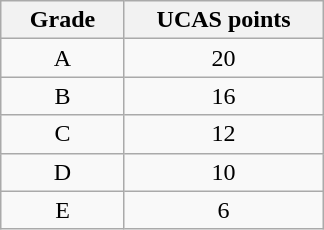<table class="wikitable" border="1" style="text-align:center; margin-left:1em;">
<tr>
<th width="75">Grade</th>
<th width="125">UCAS points</th>
</tr>
<tr>
<td align="center">A</td>
<td>20</td>
</tr>
<tr>
<td align="center">B</td>
<td>16</td>
</tr>
<tr>
<td align="center">C</td>
<td>12</td>
</tr>
<tr>
<td align="center">D</td>
<td>10</td>
</tr>
<tr>
<td align="center">E</td>
<td>6</td>
</tr>
</table>
